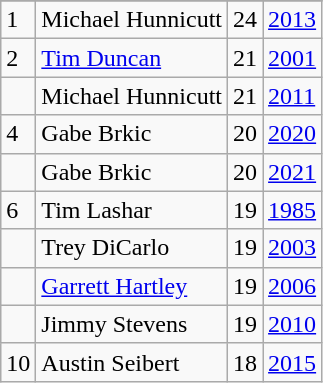<table class="wikitable">
<tr>
</tr>
<tr>
<td>1</td>
<td>Michael Hunnicutt</td>
<td>24</td>
<td><a href='#'>2013</a></td>
</tr>
<tr>
<td>2</td>
<td><a href='#'>Tim Duncan</a></td>
<td>21</td>
<td><a href='#'>2001</a></td>
</tr>
<tr>
<td></td>
<td>Michael Hunnicutt</td>
<td>21</td>
<td><a href='#'>2011</a></td>
</tr>
<tr>
<td>4</td>
<td>Gabe Brkic</td>
<td>20</td>
<td><a href='#'>2020</a></td>
</tr>
<tr>
<td></td>
<td>Gabe Brkic</td>
<td>20</td>
<td><a href='#'>2021</a></td>
</tr>
<tr>
<td>6</td>
<td>Tim Lashar</td>
<td>19</td>
<td><a href='#'>1985</a></td>
</tr>
<tr>
<td></td>
<td>Trey DiCarlo</td>
<td>19</td>
<td><a href='#'>2003</a></td>
</tr>
<tr>
<td></td>
<td><a href='#'>Garrett Hartley</a></td>
<td>19</td>
<td><a href='#'>2006</a></td>
</tr>
<tr>
<td></td>
<td>Jimmy Stevens</td>
<td>19</td>
<td><a href='#'>2010</a></td>
</tr>
<tr>
<td>10</td>
<td>Austin Seibert</td>
<td>18</td>
<td><a href='#'>2015</a></td>
</tr>
</table>
